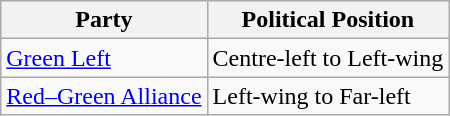<table class="wikitable mw-collapsible mw-collapsed">
<tr>
<th>Party</th>
<th>Political Position</th>
</tr>
<tr>
<td><a href='#'>Green Left</a></td>
<td>Centre-left to Left-wing</td>
</tr>
<tr>
<td><a href='#'>Red–Green Alliance</a></td>
<td>Left-wing to Far-left</td>
</tr>
</table>
